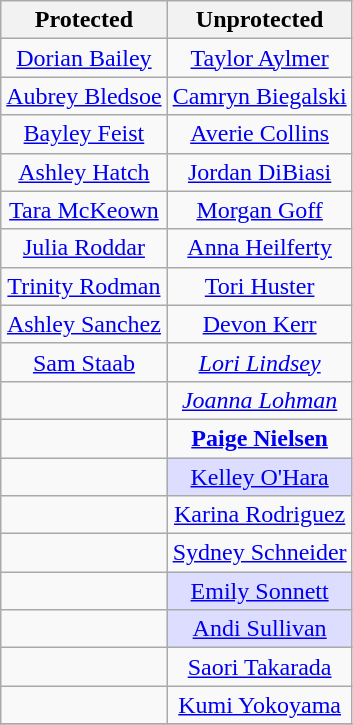<table class="wikitable" style="text-align:center">
<tr>
<th scope="col">Protected</th>
<th scope="col">Unprotected</th>
</tr>
<tr>
<td><a href='#'>Dorian Bailey</a></td>
<td><a href='#'>Taylor Aylmer</a></td>
</tr>
<tr>
<td><a href='#'>Aubrey Bledsoe</a></td>
<td><a href='#'>Camryn Biegalski</a></td>
</tr>
<tr>
<td><a href='#'>Bayley Feist</a></td>
<td><a href='#'>Averie Collins</a></td>
</tr>
<tr>
<td><a href='#'>Ashley Hatch</a></td>
<td><a href='#'>Jordan DiBiasi</a></td>
</tr>
<tr>
<td><a href='#'>Tara McKeown</a></td>
<td><a href='#'>Morgan Goff</a></td>
</tr>
<tr>
<td><a href='#'>Julia Roddar</a></td>
<td><a href='#'>Anna Heilferty</a></td>
</tr>
<tr>
<td><a href='#'>Trinity Rodman</a></td>
<td><a href='#'>Tori Huster</a></td>
</tr>
<tr>
<td><a href='#'>Ashley Sanchez</a></td>
<td><a href='#'>Devon Kerr</a></td>
</tr>
<tr>
<td><a href='#'>Sam Staab</a></td>
<td><em><a href='#'>Lori Lindsey</a></em></td>
</tr>
<tr>
<td></td>
<td><em><a href='#'>Joanna Lohman</a></em></td>
</tr>
<tr>
<td></td>
<td><strong><a href='#'>Paige Nielsen</a></strong></td>
</tr>
<tr>
<td></td>
<td style="background:#ddf;"><a href='#'>Kelley O'Hara</a></td>
</tr>
<tr>
<td></td>
<td><a href='#'>Karina Rodriguez</a></td>
</tr>
<tr>
<td></td>
<td><a href='#'>Sydney Schneider</a></td>
</tr>
<tr>
<td></td>
<td style="background:#ddf;"><a href='#'>Emily Sonnett</a></td>
</tr>
<tr>
<td></td>
<td style="background:#ddf;"><a href='#'>Andi Sullivan</a></td>
</tr>
<tr>
<td></td>
<td><a href='#'>Saori Takarada</a></td>
</tr>
<tr>
<td></td>
<td><a href='#'>Kumi Yokoyama</a></td>
</tr>
<tr>
</tr>
</table>
